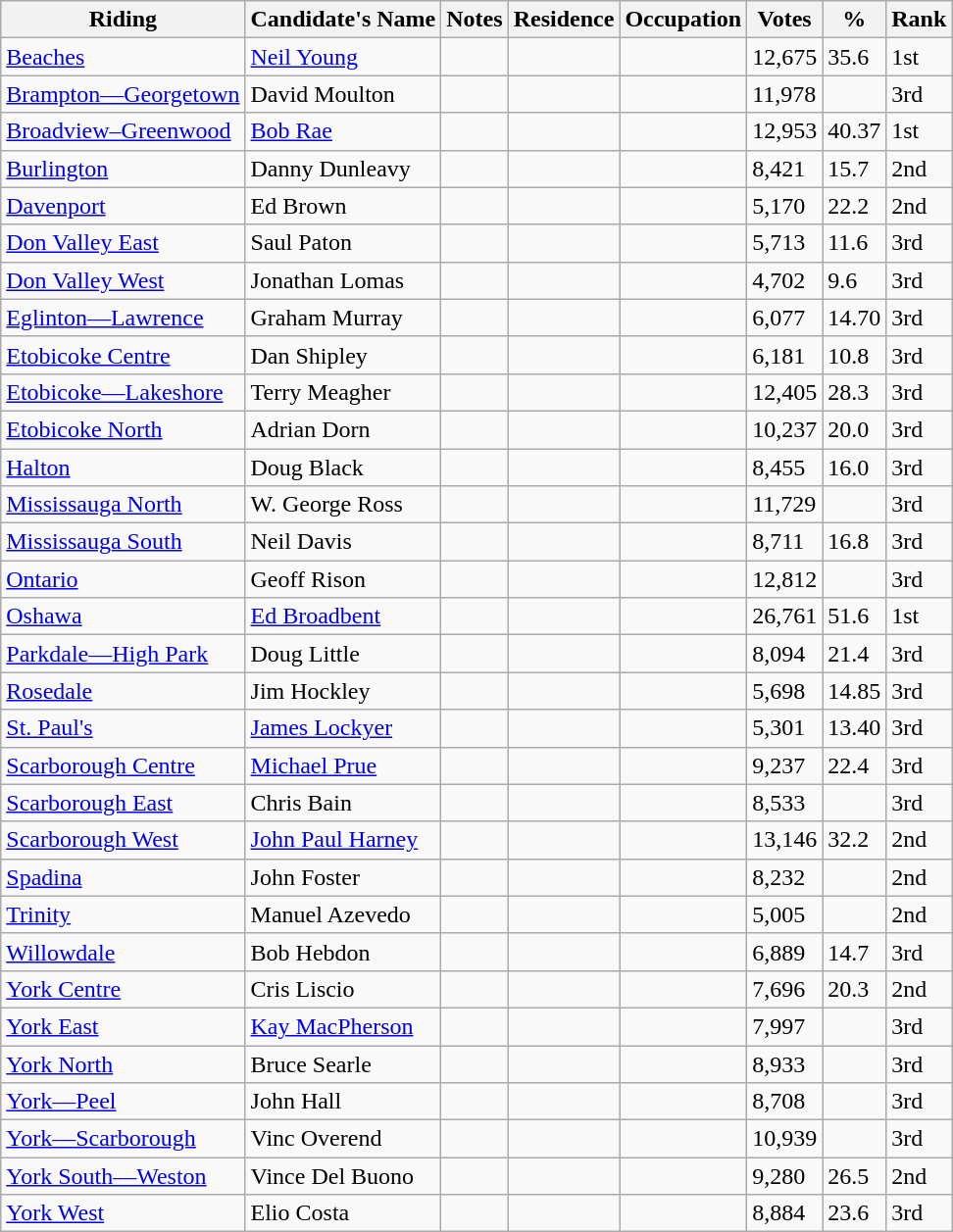<table class="wikitable sortable">
<tr>
<th>Riding<br></th>
<th>Candidate's Name</th>
<th>Notes</th>
<th>Residence</th>
<th>Occupation</th>
<th>Votes</th>
<th>%</th>
<th>Rank</th>
</tr>
<tr>
<td><a href='#'>Beaches</a></td>
<td><a href='#'>Neil Young</a></td>
<td></td>
<td></td>
<td></td>
<td>12,675</td>
<td>35.6</td>
<td>1st</td>
</tr>
<tr>
<td><a href='#'>Brampton—Georgetown</a></td>
<td>David Moulton</td>
<td></td>
<td></td>
<td></td>
<td>11,978</td>
<td></td>
<td>3rd</td>
</tr>
<tr>
<td><a href='#'>Broadview–Greenwood</a></td>
<td><a href='#'>Bob Rae</a></td>
<td></td>
<td></td>
<td></td>
<td>12,953</td>
<td>40.37</td>
<td>1st</td>
</tr>
<tr>
<td><a href='#'>Burlington</a></td>
<td>Danny Dunleavy</td>
<td></td>
<td></td>
<td></td>
<td>8,421</td>
<td>15.7</td>
<td>2nd</td>
</tr>
<tr>
<td><a href='#'>Davenport</a></td>
<td>Ed Brown</td>
<td></td>
<td></td>
<td></td>
<td>5,170</td>
<td>22.2</td>
<td>2nd</td>
</tr>
<tr>
<td><a href='#'>Don Valley East</a></td>
<td>Saul Paton</td>
<td></td>
<td></td>
<td></td>
<td>5,713</td>
<td>11.6</td>
<td>3rd</td>
</tr>
<tr>
<td><a href='#'>Don Valley West</a></td>
<td>Jonathan Lomas</td>
<td></td>
<td></td>
<td></td>
<td>4,702</td>
<td>9.6</td>
<td>3rd</td>
</tr>
<tr>
<td><a href='#'>Eglinton—Lawrence</a></td>
<td>Graham Murray</td>
<td></td>
<td></td>
<td></td>
<td>6,077</td>
<td>14.70</td>
<td>3rd</td>
</tr>
<tr>
<td><a href='#'>Etobicoke Centre</a></td>
<td>Dan Shipley</td>
<td></td>
<td></td>
<td></td>
<td>6,181</td>
<td>10.8</td>
<td>3rd</td>
</tr>
<tr>
<td><a href='#'>Etobicoke—Lakeshore</a></td>
<td>Terry Meagher</td>
<td></td>
<td></td>
<td></td>
<td>12,405</td>
<td>28.3</td>
<td>3rd</td>
</tr>
<tr>
<td><a href='#'>Etobicoke North</a></td>
<td>Adrian Dorn</td>
<td></td>
<td></td>
<td></td>
<td>10,237</td>
<td>20.0</td>
<td>3rd</td>
</tr>
<tr>
<td><a href='#'>Halton</a></td>
<td>Doug Black</td>
<td></td>
<td></td>
<td></td>
<td>8,455</td>
<td>16.0</td>
<td>3rd</td>
</tr>
<tr>
<td><a href='#'>Mississauga North</a></td>
<td>W. George Ross</td>
<td></td>
<td></td>
<td></td>
<td>11,729</td>
<td></td>
<td>3rd</td>
</tr>
<tr>
<td><a href='#'>Mississauga South</a></td>
<td>Neil Davis</td>
<td></td>
<td></td>
<td></td>
<td>8,711</td>
<td>16.8</td>
<td>3rd</td>
</tr>
<tr>
<td><a href='#'>Ontario</a></td>
<td>Geoff Rison</td>
<td></td>
<td></td>
<td></td>
<td>12,812</td>
<td></td>
<td>3rd</td>
</tr>
<tr>
<td><a href='#'>Oshawa</a></td>
<td><a href='#'>Ed Broadbent</a></td>
<td></td>
<td></td>
<td></td>
<td>26,761</td>
<td>51.6</td>
<td>1st</td>
</tr>
<tr>
<td><a href='#'>Parkdale—High Park</a></td>
<td>Doug Little</td>
<td></td>
<td></td>
<td></td>
<td>8,094</td>
<td>21.4</td>
<td>3rd</td>
</tr>
<tr>
<td><a href='#'>Rosedale</a></td>
<td>Jim Hockley</td>
<td></td>
<td></td>
<td></td>
<td>5,698</td>
<td>14.85</td>
<td>3rd</td>
</tr>
<tr>
<td><a href='#'>St. Paul's</a></td>
<td><a href='#'>James Lockyer</a></td>
<td></td>
<td></td>
<td></td>
<td>5,301</td>
<td>13.40</td>
<td>3rd</td>
</tr>
<tr>
<td><a href='#'>Scarborough Centre</a></td>
<td><a href='#'>Michael Prue</a></td>
<td></td>
<td></td>
<td></td>
<td>9,237</td>
<td>22.4</td>
<td>3rd</td>
</tr>
<tr>
<td><a href='#'>Scarborough East</a></td>
<td>Chris Bain</td>
<td></td>
<td></td>
<td></td>
<td>8,533</td>
<td></td>
<td>3rd</td>
</tr>
<tr>
<td><a href='#'>Scarborough West</a></td>
<td><a href='#'>John Paul Harney</a></td>
<td></td>
<td></td>
<td></td>
<td>13,146</td>
<td>32.2</td>
<td>2nd</td>
</tr>
<tr>
<td><a href='#'>Spadina</a></td>
<td>John Foster</td>
<td></td>
<td></td>
<td></td>
<td>8,232</td>
<td></td>
<td>2nd</td>
</tr>
<tr>
<td><a href='#'>Trinity</a></td>
<td>Manuel Azevedo</td>
<td></td>
<td></td>
<td></td>
<td>5,005</td>
<td></td>
<td>2nd</td>
</tr>
<tr>
<td><a href='#'>Willowdale</a></td>
<td>Bob Hebdon</td>
<td></td>
<td></td>
<td></td>
<td>6,889</td>
<td>14.7</td>
<td>3rd</td>
</tr>
<tr>
<td><a href='#'>York Centre</a></td>
<td>Cris Liscio</td>
<td></td>
<td></td>
<td></td>
<td>7,696</td>
<td>20.3</td>
<td>2nd</td>
</tr>
<tr>
<td><a href='#'>York East</a></td>
<td><a href='#'>Kay MacPherson</a></td>
<td></td>
<td></td>
<td></td>
<td>7,997</td>
<td></td>
<td>3rd</td>
</tr>
<tr>
<td><a href='#'>York North</a></td>
<td>Bruce Searle</td>
<td></td>
<td></td>
<td></td>
<td>8,933</td>
<td></td>
<td>3rd</td>
</tr>
<tr>
<td><a href='#'>York—Peel</a></td>
<td>John Hall</td>
<td></td>
<td></td>
<td></td>
<td>8,708</td>
<td></td>
<td>3rd</td>
</tr>
<tr>
<td><a href='#'>York—Scarborough</a></td>
<td>Vinc Overend</td>
<td></td>
<td></td>
<td></td>
<td>10,939</td>
<td></td>
<td>3rd</td>
</tr>
<tr>
<td><a href='#'>York South—Weston</a></td>
<td>Vince Del Buono</td>
<td></td>
<td></td>
<td></td>
<td>9,280</td>
<td>26.5</td>
<td>2nd</td>
</tr>
<tr>
<td><a href='#'>York West</a></td>
<td>Elio Costa</td>
<td></td>
<td></td>
<td></td>
<td>8,884</td>
<td>23.6</td>
<td>3rd</td>
</tr>
</table>
